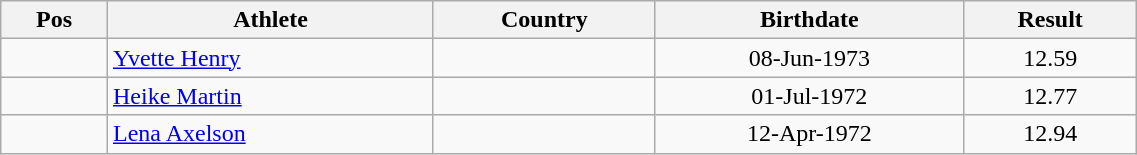<table class="wikitable"  style="text-align:center; width:60%;">
<tr>
<th>Pos</th>
<th>Athlete</th>
<th>Country</th>
<th>Birthdate</th>
<th>Result</th>
</tr>
<tr>
<td align=center></td>
<td align=left><a href='#'>Yvette Henry</a></td>
<td align=left></td>
<td>08-Jun-1973</td>
<td>12.59</td>
</tr>
<tr>
<td align=center></td>
<td align=left><a href='#'>Heike Martin</a></td>
<td align=left></td>
<td>01-Jul-1972</td>
<td>12.77</td>
</tr>
<tr>
<td align=center></td>
<td align=left><a href='#'>Lena Axelson</a></td>
<td align=left></td>
<td>12-Apr-1972</td>
<td>12.94</td>
</tr>
</table>
